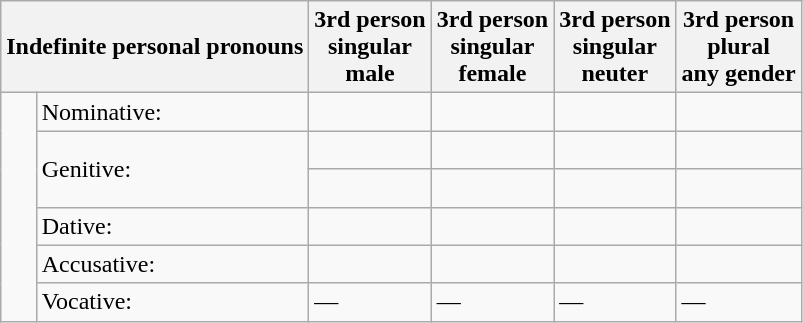<table class="wikitable">
<tr>
<th colspan="2"><strong>Indefinite personal pronouns</strong></th>
<th>3rd person <br> singular <br> male</th>
<th>3rd person <br> singular <br> female</th>
<th>3rd person <br> singular <br> neuter</th>
<th>3rd person <br> plural <br> any gender</th>
</tr>
<tr>
<td rowspan="6" style="width:5en"> </td>
<td>Nominative:</td>
<td><em></em> <br> <em></em></td>
<td><em></em> <br> <em></em></td>
<td><em></em> <br> <em></em></td>
<td><em></em></td>
</tr>
<tr>
<td rowspan="2">Genitive:</td>
<td><em></em> <br> <em></em></td>
<td><em></em> <br> <em></em></td>
<td><em></em> <br> <em></em></td>
<td><em></em></td>
</tr>
<tr>
<td><em></em> <br> <em></em></td>
<td><em></em> <br> <em></em></td>
<td><em></em> <br> <em></em></td>
<td><em></em></td>
</tr>
<tr>
<td>Dative:</td>
<td><em></em> <br> <em></em></td>
<td><em></em> <br> <em></em></td>
<td><em></em> <br> <em></em></td>
<td><em></em></td>
</tr>
<tr>
<td>Accusative:</td>
<td><em></em> <br> <em></em></td>
<td><em></em> <br> <em></em></td>
<td><em></em> <br> <em></em></td>
<td><em></em></td>
</tr>
<tr>
<td>Vocative:</td>
<td>—</td>
<td>—</td>
<td>—</td>
<td>—</td>
</tr>
</table>
